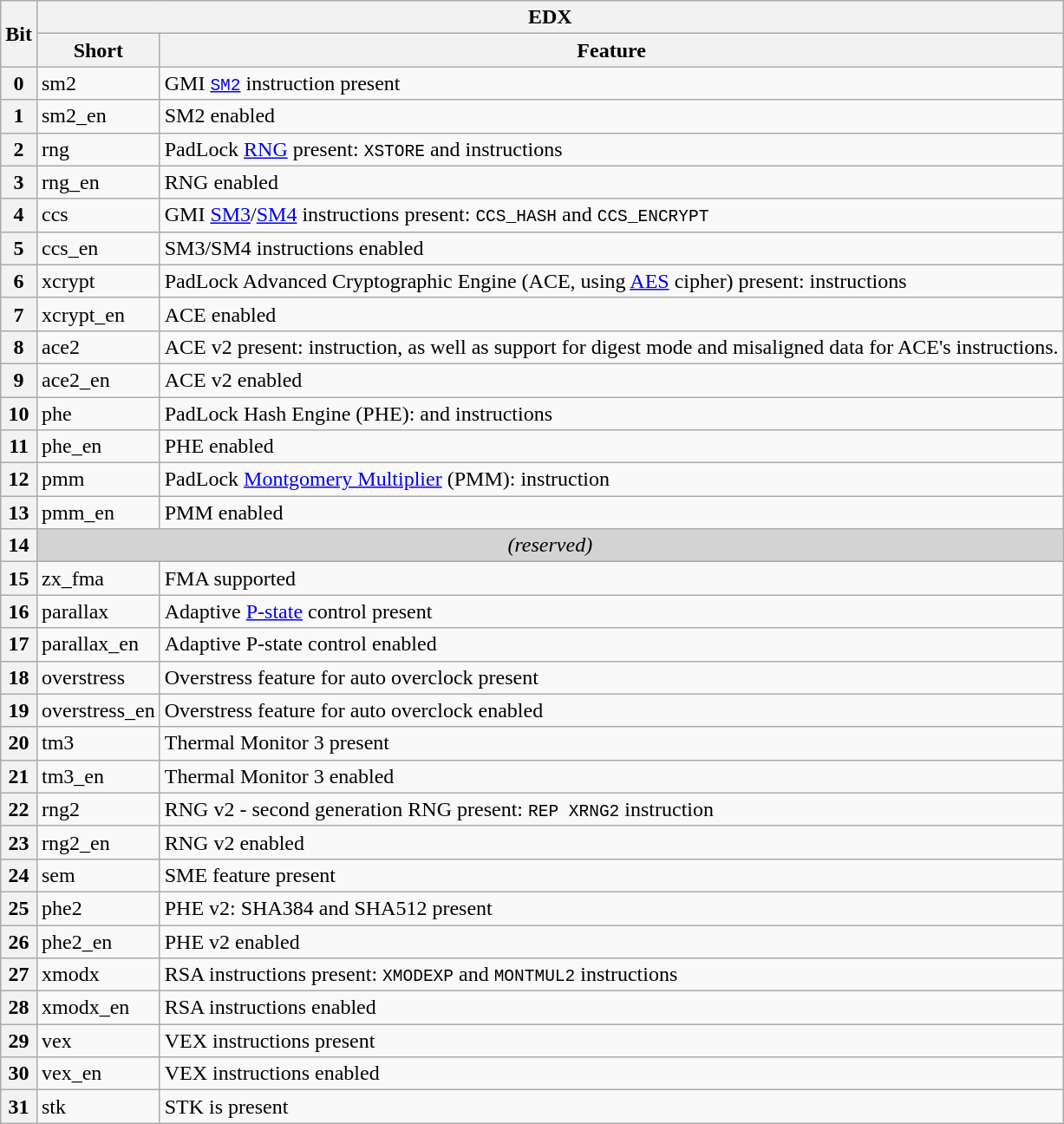<table class="wikitable">
<tr>
<th rowspan=2>Bit</th>
<th colspan=2>EDX</th>
</tr>
<tr>
<th>Short</th>
<th>Feature</th>
</tr>
<tr>
<th>0</th>
<td>sm2</td>
<td>GMI <code><a href='#'>SM2</a></code> instruction present</td>
</tr>
<tr>
<th>1</th>
<td>sm2_en</td>
<td>SM2 enabled</td>
</tr>
<tr>
<th>2</th>
<td>rng</td>
<td>PadLock <a href='#'>RNG</a> present: <code>XSTORE</code> and  instructions</td>
</tr>
<tr>
<th>3</th>
<td>rng_en</td>
<td>RNG enabled</td>
</tr>
<tr>
<th>4</th>
<td>ccs</td>
<td>GMI <a href='#'>SM3</a>/<a href='#'>SM4</a> instructions present: <code>CCS_HASH</code> and <code>CCS_ENCRYPT</code></td>
</tr>
<tr>
<th>5</th>
<td>ccs_en</td>
<td>SM3/SM4 instructions enabled</td>
</tr>
<tr>
<th>6</th>
<td>xcrypt</td>
<td>PadLock Advanced Cryptographic Engine (ACE, using <a href='#'>AES</a> cipher) present:  instructions</td>
</tr>
<tr>
<th>7</th>
<td>xcrypt_en</td>
<td>ACE enabled</td>
</tr>
<tr>
<th>8</th>
<td>ace2</td>
<td>ACE v2 present:  instruction, as well as support for digest mode and misaligned data for ACE's  instructions.</td>
</tr>
<tr>
<th>9</th>
<td>ace2_en</td>
<td>ACE v2 enabled</td>
</tr>
<tr>
<th>10</th>
<td>phe</td>
<td>PadLock Hash Engine (PHE):  and  instructions</td>
</tr>
<tr>
<th>11</th>
<td>phe_en</td>
<td>PHE enabled</td>
</tr>
<tr>
<th>12</th>
<td>pmm</td>
<td>PadLock <a href='#'>Montgomery Multiplier</a> (PMM):  instruction</td>
</tr>
<tr>
<th>13</th>
<td>pmm_en</td>
<td>PMM enabled</td>
</tr>
<tr>
<th>14</th>
<td colspan="2" style="text-align:center; background:lightgrey;"><em>(reserved)</em></td>
</tr>
<tr>
<th>15</th>
<td>zx_fma</td>
<td>FMA supported</td>
</tr>
<tr>
<th>16</th>
<td>parallax</td>
<td>Adaptive <a href='#'>P-state</a> control present</td>
</tr>
<tr>
<th>17</th>
<td>parallax_en</td>
<td>Adaptive P-state control enabled</td>
</tr>
<tr>
<th>18</th>
<td>overstress</td>
<td>Overstress feature for auto overclock present</td>
</tr>
<tr>
<th>19</th>
<td>overstress_en</td>
<td>Overstress feature for auto overclock enabled</td>
</tr>
<tr>
<th>20</th>
<td>tm3</td>
<td>Thermal Monitor 3 present</td>
</tr>
<tr>
<th>21</th>
<td>tm3_en</td>
<td>Thermal Monitor 3 enabled</td>
</tr>
<tr>
<th>22</th>
<td>rng2</td>
<td>RNG v2 - second generation RNG present: <code>REP XRNG2</code> instruction</td>
</tr>
<tr>
<th>23</th>
<td>rng2_en</td>
<td>RNG v2 enabled</td>
</tr>
<tr>
<th>24</th>
<td>sem</td>
<td>SME feature present</td>
</tr>
<tr>
<th>25</th>
<td>phe2</td>
<td>PHE v2: SHA384 and SHA512 present</td>
</tr>
<tr>
<th>26</th>
<td>phe2_en</td>
<td>PHE v2 enabled</td>
</tr>
<tr>
<th>27</th>
<td>xmodx</td>
<td>RSA instructions present: <code>XMODEXP</code> and <code>MONTMUL2</code> instructions</td>
</tr>
<tr>
<th>28</th>
<td>xmodx_en</td>
<td>RSA instructions enabled</td>
</tr>
<tr>
<th>29</th>
<td>vex</td>
<td>VEX instructions present</td>
</tr>
<tr>
<th>30</th>
<td>vex_en</td>
<td>VEX instructions enabled</td>
</tr>
<tr>
<th>31</th>
<td>stk</td>
<td>STK is present</td>
</tr>
</table>
